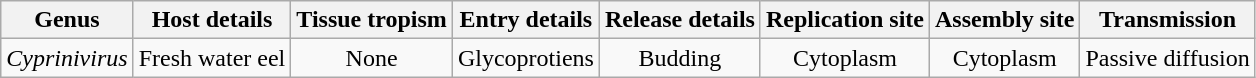<table class="wikitable sortable" style="text-align:center">
<tr>
<th>Genus</th>
<th>Host details</th>
<th>Tissue tropism</th>
<th>Entry details</th>
<th>Release details</th>
<th>Replication site</th>
<th>Assembly site</th>
<th>Transmission</th>
</tr>
<tr>
<td><em>Cyprinivirus</em></td>
<td>Fresh water eel</td>
<td>None</td>
<td>Glycoprotiens</td>
<td>Budding</td>
<td>Cytoplasm</td>
<td>Cytoplasm</td>
<td>Passive diffusion</td>
</tr>
</table>
